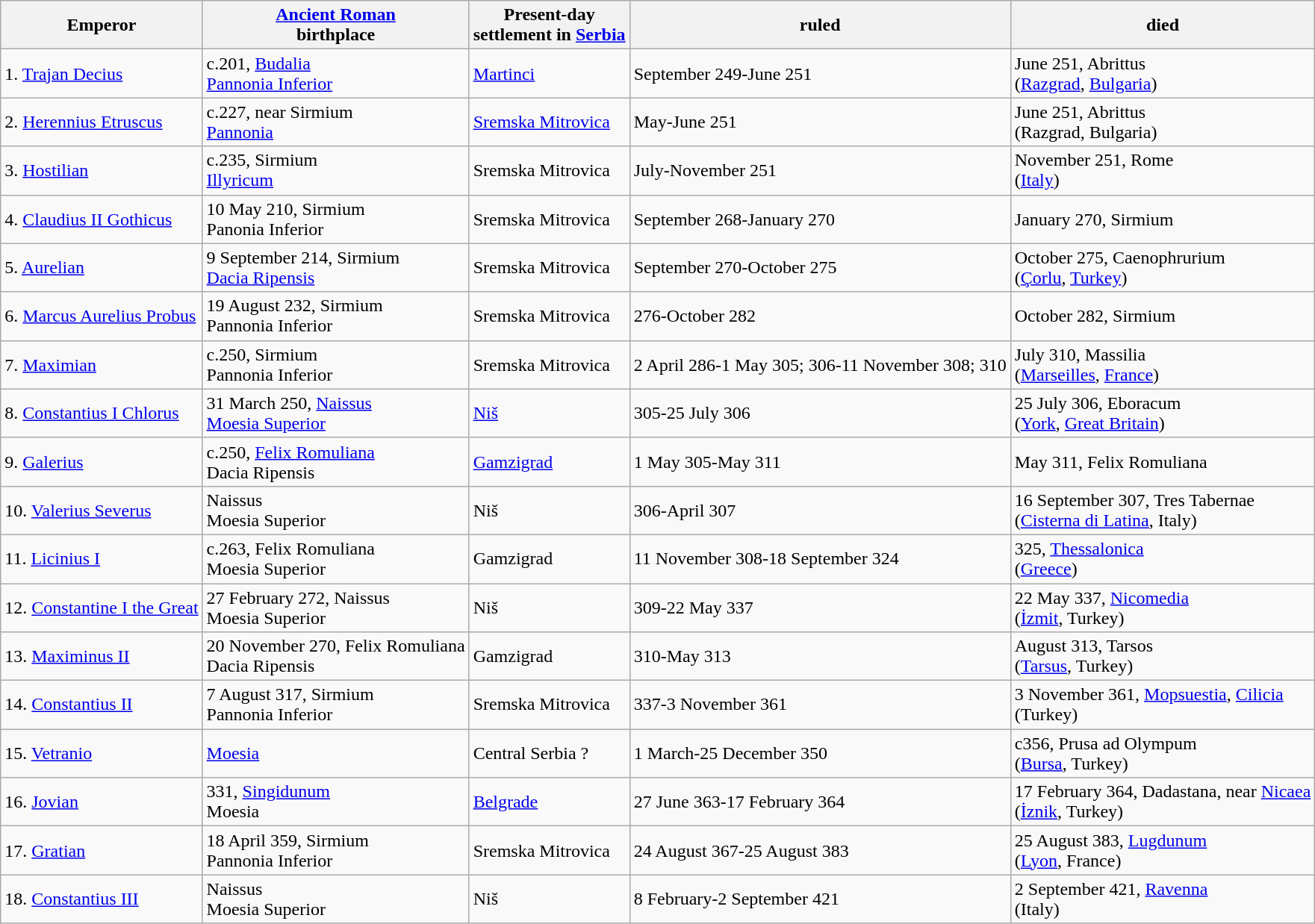<table class="wikitable">
<tr>
<th>Emperor</th>
<th><a href='#'>Ancient Roman</a><br>birthplace</th>
<th>Present-day<br>settlement in <a href='#'>Serbia</a></th>
<th>ruled</th>
<th>died</th>
</tr>
<tr>
<td>1. <a href='#'>Trajan Decius</a></td>
<td>c.201, <a href='#'>Budalia</a><br><a href='#'>Pannonia Inferior</a></td>
<td><a href='#'>Martinci</a></td>
<td>September 249-June 251</td>
<td>June 251, Abrittus<br>(<a href='#'>Razgrad</a>, <a href='#'>Bulgaria</a>)</td>
</tr>
<tr>
<td>2. <a href='#'>Herennius Etruscus</a></td>
<td>c.227, near Sirmium<br><a href='#'>Pannonia</a></td>
<td><a href='#'>Sremska Mitrovica</a></td>
<td>May-June 251</td>
<td>June 251, Abrittus<br>(Razgrad, Bulgaria)</td>
</tr>
<tr>
<td>3. <a href='#'>Hostilian</a></td>
<td>c.235, Sirmium<br><a href='#'>Illyricum</a></td>
<td>Sremska Mitrovica</td>
<td>July-November 251</td>
<td>November 251, Rome<br>(<a href='#'>Italy</a>)</td>
</tr>
<tr>
<td>4. <a href='#'>Claudius II Gothicus</a></td>
<td>10 May 210, Sirmium<br>Panonia Inferior</td>
<td>Sremska Mitrovica</td>
<td>September 268-January 270</td>
<td>January 270, Sirmium</td>
</tr>
<tr>
<td>5. <a href='#'>Aurelian</a></td>
<td>9 September 214, Sirmium<br><a href='#'>Dacia Ripensis</a></td>
<td>Sremska Mitrovica</td>
<td>September 270-October 275</td>
<td>October 275, Caenophrurium<br>(<a href='#'>Çorlu</a>, <a href='#'>Turkey</a>)</td>
</tr>
<tr>
<td>6. <a href='#'>Marcus Aurelius Probus</a></td>
<td>19 August 232, Sirmium<br>Pannonia Inferior</td>
<td>Sremska Mitrovica</td>
<td>276-October 282</td>
<td>October 282, Sirmium</td>
</tr>
<tr>
<td>7. <a href='#'>Maximian</a></td>
<td>c.250, Sirmium<br>Pannonia Inferior</td>
<td>Sremska Mitrovica</td>
<td>2 April 286-1 May 305; 306-11 November 308; 310</td>
<td>July 310, Massilia<br>(<a href='#'>Marseilles</a>, <a href='#'>France</a>)</td>
</tr>
<tr>
<td>8. <a href='#'>Constantius I Chlorus</a></td>
<td>31 March 250, <a href='#'>Naissus</a><br><a href='#'>Moesia Superior</a></td>
<td><a href='#'>Niš</a></td>
<td>305-25 July 306</td>
<td>25 July 306, Eboracum<br>(<a href='#'>York</a>, <a href='#'>Great Britain</a>)</td>
</tr>
<tr>
<td>9. <a href='#'>Galerius</a></td>
<td>c.250, <a href='#'>Felix Romuliana</a><br>Dacia Ripensis</td>
<td><a href='#'>Gamzigrad</a></td>
<td>1 May 305-May 311</td>
<td>May 311, Felix Romuliana</td>
</tr>
<tr>
<td>10. <a href='#'>Valerius Severus</a></td>
<td>Naissus<br>Moesia Superior</td>
<td>Niš</td>
<td>306-April 307</td>
<td>16 September 307, Tres Tabernae<br>(<a href='#'>Cisterna di Latina</a>, Italy)</td>
</tr>
<tr>
<td>11. <a href='#'>Licinius I</a></td>
<td>c.263, Felix Romuliana<br>Moesia Superior</td>
<td>Gamzigrad</td>
<td>11 November 308-18 September 324</td>
<td>325, <a href='#'>Thessalonica</a><br>(<a href='#'>Greece</a>)</td>
</tr>
<tr>
<td>12. <a href='#'>Constantine I the Great</a></td>
<td>27 February 272, Naissus<br>Moesia Superior</td>
<td>Niš</td>
<td>309-22 May 337</td>
<td>22 May 337, <a href='#'>Nicomedia</a><br>(<a href='#'>İzmit</a>, Turkey)</td>
</tr>
<tr>
<td>13. <a href='#'>Maximinus II</a></td>
<td>20 November 270, Felix Romuliana<br>Dacia Ripensis</td>
<td>Gamzigrad</td>
<td>310-May 313</td>
<td>August 313, Tarsos<br>(<a href='#'>Tarsus</a>, Turkey)</td>
</tr>
<tr>
<td>14. <a href='#'>Constantius II</a></td>
<td>7 August 317, Sirmium<br>Pannonia Inferior</td>
<td>Sremska Mitrovica</td>
<td>337-3 November 361</td>
<td>3 November 361, <a href='#'>Mopsuestia</a>, <a href='#'>Cilicia</a><br>(Turkey)</td>
</tr>
<tr>
<td>15. <a href='#'>Vetranio</a></td>
<td><a href='#'>Moesia</a></td>
<td>Central Serbia ?</td>
<td>1 March-25 December 350</td>
<td>c356, Prusa ad Olympum<br>(<a href='#'>Bursa</a>, Turkey)</td>
</tr>
<tr>
<td>16. <a href='#'>Jovian</a></td>
<td>331, <a href='#'>Singidunum</a><br>Moesia</td>
<td><a href='#'>Belgrade</a></td>
<td>27 June 363-17 February 364</td>
<td>17 February 364, Dadastana, near <a href='#'>Nicaea</a><br>(<a href='#'>İznik</a>, Turkey)</td>
</tr>
<tr>
<td>17. <a href='#'>Gratian</a></td>
<td>18 April 359, Sirmium<br>Pannonia Inferior</td>
<td>Sremska Mitrovica</td>
<td>24 August 367-25 August 383</td>
<td>25 August 383, <a href='#'>Lugdunum</a><br>(<a href='#'>Lyon</a>, France)</td>
</tr>
<tr>
<td>18. <a href='#'>Constantius III</a></td>
<td>Naissus<br>Moesia Superior</td>
<td>Niš</td>
<td>8 February-2 September 421</td>
<td>2 September 421, <a href='#'>Ravenna</a><br>(Italy)</td>
</tr>
</table>
